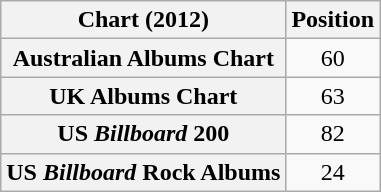<table class="wikitable sortable plainrowheaders">
<tr>
<th>Chart (2012)</th>
<th>Position</th>
</tr>
<tr>
<th scope="row">Australian Albums Chart</th>
<td style="text-align:center;">60</td>
</tr>
<tr>
<th scope="row">UK Albums Chart</th>
<td style="text-align:center;">63</td>
</tr>
<tr>
<th scope="row">US <em>Billboard</em> 200</th>
<td style="text-align:center;">82</td>
</tr>
<tr>
<th scope="row">US <em>Billboard</em> Rock Albums</th>
<td style="text-align:center;">24</td>
</tr>
</table>
